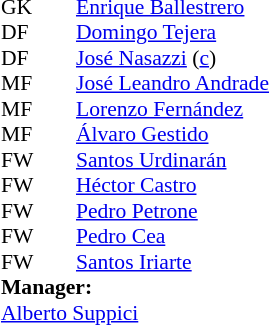<table style="font-size:90%; margin:0.2em auto;" cellspacing="0" cellpadding="0">
<tr>
<th width="25"></th>
<th width="25"></th>
</tr>
<tr>
<td>GK</td>
<td></td>
<td><a href='#'>Enrique Ballestrero</a></td>
</tr>
<tr>
<td>DF</td>
<td></td>
<td><a href='#'>Domingo Tejera</a></td>
</tr>
<tr>
<td>DF</td>
<td></td>
<td><a href='#'>José Nasazzi</a> (<a href='#'>c</a>)</td>
</tr>
<tr>
<td>MF</td>
<td></td>
<td><a href='#'>José Leandro Andrade</a></td>
</tr>
<tr>
<td>MF</td>
<td></td>
<td><a href='#'>Lorenzo Fernández</a></td>
</tr>
<tr>
<td>MF</td>
<td></td>
<td><a href='#'>Álvaro Gestido</a></td>
</tr>
<tr>
<td>FW</td>
<td></td>
<td><a href='#'>Santos Urdinarán</a></td>
</tr>
<tr>
<td>FW</td>
<td></td>
<td><a href='#'>Héctor Castro</a></td>
</tr>
<tr>
<td>FW</td>
<td></td>
<td><a href='#'>Pedro Petrone</a></td>
</tr>
<tr>
<td>FW</td>
<td></td>
<td><a href='#'>Pedro Cea</a></td>
</tr>
<tr>
<td>FW</td>
<td></td>
<td><a href='#'>Santos Iriarte</a></td>
</tr>
<tr>
<td colspan=3><strong>Manager:</strong></td>
</tr>
<tr>
<td colspan=4><a href='#'>Alberto Suppici</a></td>
</tr>
</table>
